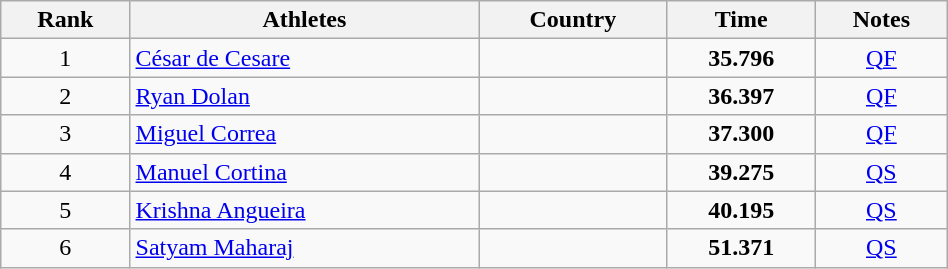<table class="wikitable" width=50% style="text-align:center">
<tr>
<th>Rank</th>
<th>Athletes</th>
<th>Country</th>
<th>Time</th>
<th>Notes</th>
</tr>
<tr>
<td>1</td>
<td align=left><a href='#'>César de Cesare</a></td>
<td align=left></td>
<td><strong>35.796</strong></td>
<td><a href='#'>QF</a></td>
</tr>
<tr>
<td>2</td>
<td align=left><a href='#'>Ryan Dolan</a></td>
<td align=left></td>
<td><strong>36.397</strong></td>
<td><a href='#'>QF</a></td>
</tr>
<tr>
<td>3</td>
<td align=left><a href='#'>Miguel Correa</a></td>
<td align=left></td>
<td><strong>37.300</strong></td>
<td><a href='#'>QF</a></td>
</tr>
<tr>
<td>4</td>
<td align=left><a href='#'>Manuel Cortina</a></td>
<td align=left></td>
<td><strong>39.275</strong></td>
<td><a href='#'>QS</a></td>
</tr>
<tr>
<td>5</td>
<td align=left><a href='#'>Krishna Angueira</a></td>
<td align=left></td>
<td><strong>40.195</strong></td>
<td><a href='#'>QS</a></td>
</tr>
<tr>
<td>6</td>
<td align=left><a href='#'>Satyam Maharaj</a></td>
<td align=left></td>
<td><strong>51.371</strong></td>
<td><a href='#'>QS</a></td>
</tr>
</table>
